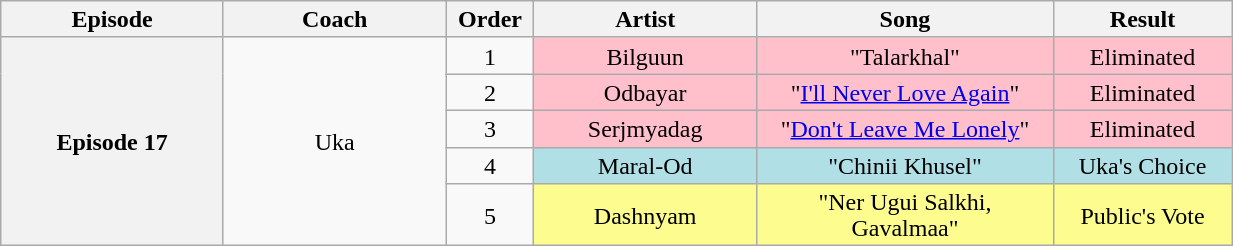<table class="wikitable" style="text-align:center; line-height:17px; width:65%;">
<tr>
<th width="15%">Episode</th>
<th width="15%">Coach</th>
<th width="05%">Order</th>
<th width="15%">Artist</th>
<th width="20%">Song</th>
<th width="12%">Result</th>
</tr>
<tr>
<th rowspan="5">Episode 17<br><small></small></th>
<td rowspan="5">Uka</td>
<td>1</td>
<td style="background:pink;">Bilguun</td>
<td style="background:pink;">"Talarkhal"</td>
<td style="background:pink;">Eliminated</td>
</tr>
<tr>
<td>2</td>
<td style="background:pink;">Odbayar</td>
<td style="background:pink;">"<a href='#'>I'll Never Love Again</a>"</td>
<td style="background:pink;">Eliminated</td>
</tr>
<tr>
<td>3</td>
<td style="background:pink;">Serjmyadag</td>
<td style="background:pink;">"<a href='#'>Don't Leave Me Lonely</a>"</td>
<td style="background:pink;">Eliminated</td>
</tr>
<tr>
<td>4</td>
<td style="background:#B0E0E6;">Maral-Od</td>
<td style="background:#B0E0E6;">"Chinii Khusel"</td>
<td style="background:#B0E0E6;">Uka's Choice</td>
</tr>
<tr>
<td>5</td>
<td style="background:#fdfc8f;">Dashnyam</td>
<td style="background:#fdfc8f;">"Ner Ugui Salkhi, Gavalmaa"</td>
<td style="background:#fdfc8f;">Public's Vote</td>
</tr>
</table>
